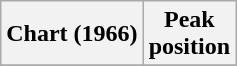<table class="wikitable plainrowheaders sortable">
<tr>
<th>Chart (1966)</th>
<th>Peak<br>position</th>
</tr>
<tr>
</tr>
</table>
